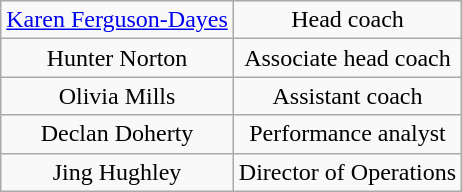<table class="wikitable" style="text-align: center;">
<tr>
<td><a href='#'>Karen Ferguson-Dayes</a></td>
<td>Head coach</td>
</tr>
<tr>
<td>Hunter Norton</td>
<td>Associate head coach</td>
</tr>
<tr>
<td>Olivia Mills</td>
<td>Assistant coach</td>
</tr>
<tr>
<td>Declan Doherty</td>
<td>Performance analyst</td>
</tr>
<tr>
<td>Jing Hughley</td>
<td>Director of Operations</td>
</tr>
</table>
